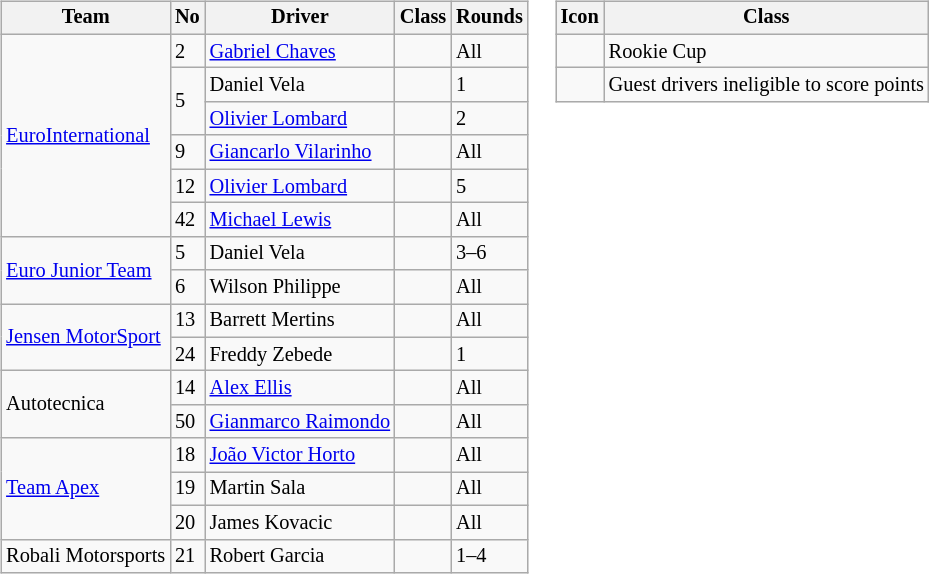<table>
<tr>
<td><br><table class="wikitable" style="font-size: 85%">
<tr>
<th>Team</th>
<th>No</th>
<th>Driver</th>
<th>Class</th>
<th>Rounds</th>
</tr>
<tr>
<td rowspan=6> <a href='#'>EuroInternational</a></td>
<td>2</td>
<td> <a href='#'>Gabriel Chaves</a></td>
<td></td>
<td>All</td>
</tr>
<tr>
<td rowspan=2>5</td>
<td> Daniel Vela</td>
<td style="text-align:center"></td>
<td>1</td>
</tr>
<tr>
<td> <a href='#'>Olivier Lombard</a></td>
<td style="text-align:center"></td>
<td>2</td>
</tr>
<tr>
<td>9</td>
<td> <a href='#'>Giancarlo Vilarinho</a></td>
<td></td>
<td>All</td>
</tr>
<tr>
<td>12</td>
<td> <a href='#'>Olivier Lombard</a></td>
<td style="text-align:center"></td>
<td>5</td>
</tr>
<tr>
<td>42</td>
<td> <a href='#'>Michael Lewis</a></td>
<td style="text-align:center"></td>
<td>All</td>
</tr>
<tr>
<td rowspan=2> <a href='#'>Euro Junior Team</a></td>
<td>5</td>
<td> Daniel Vela</td>
<td style="text-align:center"></td>
<td>3–6</td>
</tr>
<tr>
<td>6</td>
<td> Wilson Philippe</td>
<td style="text-align:center"></td>
<td>All</td>
</tr>
<tr>
<td rowspan=2> <a href='#'>Jensen MotorSport</a></td>
<td>13</td>
<td> Barrett Mertins</td>
<td style="text-align:center"></td>
<td>All</td>
</tr>
<tr>
<td>24</td>
<td> Freddy Zebede</td>
<td></td>
<td>1</td>
</tr>
<tr>
<td rowspan=2> Autotecnica</td>
<td>14</td>
<td> <a href='#'>Alex Ellis</a></td>
<td style="text-align:center"></td>
<td>All</td>
</tr>
<tr>
<td>50</td>
<td> <a href='#'>Gianmarco Raimondo</a></td>
<td></td>
<td>All</td>
</tr>
<tr>
<td rowspan=3> <a href='#'>Team Apex</a></td>
<td>18</td>
<td> <a href='#'>João Victor Horto</a></td>
<td style="text-align:center"></td>
<td>All</td>
</tr>
<tr>
<td>19</td>
<td> Martin Sala</td>
<td style="text-align:center"></td>
<td>All</td>
</tr>
<tr>
<td>20</td>
<td> James Kovacic</td>
<td style="text-align:center"></td>
<td>All</td>
</tr>
<tr>
<td> Robali Motorsports</td>
<td>21</td>
<td> Robert Garcia</td>
<td style="text-align:center"></td>
<td>1–4</td>
</tr>
</table>
</td>
<td style="vertical-align:top"><br><table class="wikitable" style="font-size: 85%">
<tr>
<th>Icon</th>
<th>Class</th>
</tr>
<tr>
<td style="text-align:center"></td>
<td>Rookie Cup</td>
</tr>
<tr>
<td style="text-align:center"></td>
<td>Guest drivers ineligible to score points</td>
</tr>
</table>
</td>
</tr>
</table>
